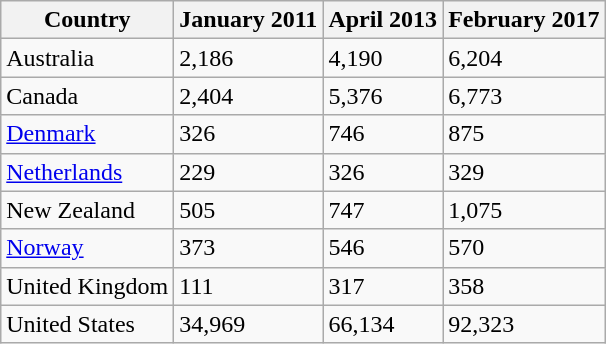<table class="wikitable sortable static-row-numbers static-row-header-text">
<tr>
<th>Country</th>
<th>January 2011</th>
<th>April 2013</th>
<th>February 2017</th>
</tr>
<tr>
<td>Australia</td>
<td>2,186</td>
<td>4,190</td>
<td>6,204</td>
</tr>
<tr>
<td>Canada</td>
<td>2,404</td>
<td>5,376</td>
<td>6,773</td>
</tr>
<tr>
<td><a href='#'>Denmark</a></td>
<td>326</td>
<td>746</td>
<td>875</td>
</tr>
<tr>
<td><a href='#'>Netherlands</a></td>
<td>229</td>
<td>326</td>
<td>329</td>
</tr>
<tr>
<td>New Zealand</td>
<td>505</td>
<td>747</td>
<td>1,075</td>
</tr>
<tr>
<td><a href='#'>Norway</a></td>
<td>373</td>
<td>546</td>
<td>570</td>
</tr>
<tr>
<td>United Kingdom</td>
<td>111</td>
<td>317</td>
<td>358</td>
</tr>
<tr>
<td>United States</td>
<td>34,969</td>
<td>66,134</td>
<td>92,323</td>
</tr>
</table>
